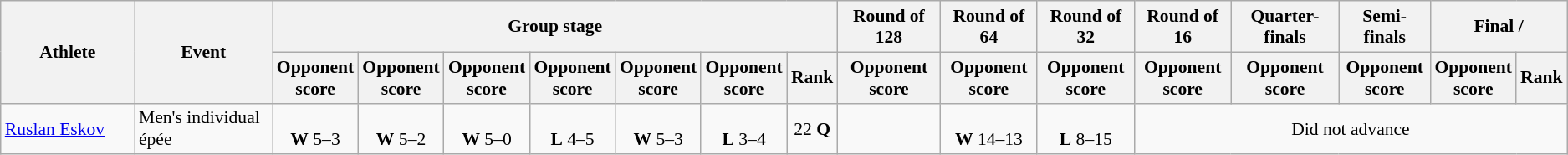<table class="wikitable" style="font-size:90%; text-align:center">
<tr>
<th rowspan="2" width="100">Athlete</th>
<th rowspan="2">Event</th>
<th colspan="7">Group stage</th>
<th>Round of 128</th>
<th>Round of 64</th>
<th>Round of 32</th>
<th>Round of 16</th>
<th>Quarter-finals</th>
<th>Semi-finals</th>
<th colspan="2">Final / </th>
</tr>
<tr>
<th>Opponent<br>score</th>
<th>Opponent<br>score</th>
<th>Opponent<br>score</th>
<th>Opponent<br>score</th>
<th>Opponent<br>score</th>
<th>Opponent<br>score</th>
<th>Rank</th>
<th>Opponent<br>score</th>
<th>Opponent<br>score</th>
<th>Opponent<br>score</th>
<th>Opponent<br>score</th>
<th>Opponent<br>score</th>
<th>Opponent<br>score</th>
<th>Opponent<br>score</th>
<th>Rank</th>
</tr>
<tr>
<td align="left"><a href='#'>Ruslan Eskov</a></td>
<td align="left">Men's individual épée</td>
<td><br><strong>W</strong> 5–3</td>
<td><br><strong>W</strong> 5–2</td>
<td><br><strong>W</strong> 5–0</td>
<td><br><strong>L</strong> 4–5</td>
<td><br><strong>W</strong> 5–3</td>
<td><br><strong>L</strong> 3–4</td>
<td>22 <strong>Q</strong></td>
<td></td>
<td><br><strong>W</strong> 14–13</td>
<td><br><strong>L</strong> 8–15</td>
<td colspan="5">Did not advance</td>
</tr>
</table>
